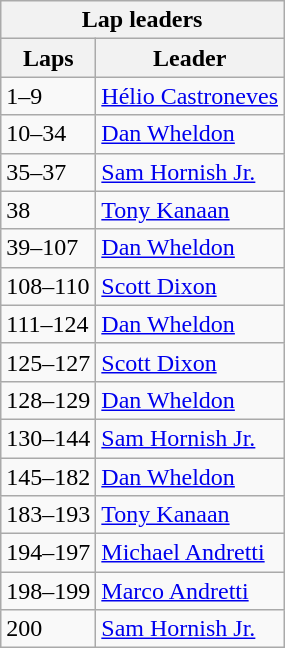<table class="wikitable">
<tr>
<th colspan=2>Lap leaders</th>
</tr>
<tr>
<th>Laps</th>
<th>Leader</th>
</tr>
<tr>
<td>1–9</td>
<td><a href='#'>Hélio Castroneves</a></td>
</tr>
<tr>
<td>10–34</td>
<td><a href='#'>Dan Wheldon</a></td>
</tr>
<tr>
<td>35–37</td>
<td><a href='#'>Sam Hornish Jr.</a></td>
</tr>
<tr>
<td>38</td>
<td><a href='#'>Tony Kanaan</a></td>
</tr>
<tr>
<td>39–107</td>
<td><a href='#'>Dan Wheldon</a></td>
</tr>
<tr>
<td>108–110</td>
<td><a href='#'>Scott Dixon</a></td>
</tr>
<tr>
<td>111–124</td>
<td><a href='#'>Dan Wheldon</a></td>
</tr>
<tr>
<td>125–127</td>
<td><a href='#'>Scott Dixon</a></td>
</tr>
<tr>
<td>128–129</td>
<td><a href='#'>Dan Wheldon</a></td>
</tr>
<tr>
<td>130–144</td>
<td><a href='#'>Sam Hornish Jr.</a></td>
</tr>
<tr>
<td>145–182</td>
<td><a href='#'>Dan Wheldon</a></td>
</tr>
<tr>
<td>183–193</td>
<td><a href='#'>Tony Kanaan</a></td>
</tr>
<tr>
<td>194–197</td>
<td><a href='#'>Michael Andretti</a></td>
</tr>
<tr>
<td>198–199</td>
<td><a href='#'>Marco Andretti</a></td>
</tr>
<tr>
<td>200</td>
<td><a href='#'>Sam Hornish Jr.</a></td>
</tr>
</table>
